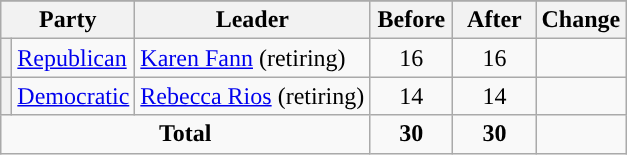<table class="wikitable" style="text-align:center;">
<tr>
</tr>
<tr>
<th colspan=2>Party</th>
<th>Leader</th>
<th style="width:3em">Before</th>
<th style="width:3em">After</th>
<th style="width:3em">Change</th>
</tr>
<tr>
<th style="background-color:"></th>
<td style="text-align:left;"><a href='#'>Republican</a></td>
<td style="text-align:left;"><a href='#'>Karen Fann</a> (retiring)</td>
<td>16</td>
<td>16</td>
<td></td>
</tr>
<tr>
<th style="background-color:"></th>
<td style="text-align:left;"><a href='#'>Democratic</a></td>
<td style="text-align:left;"><a href='#'>Rebecca Rios</a> (retiring)</td>
<td>14</td>
<td>14</td>
<td></td>
</tr>
<tr>
<td colspan=3><strong>Total</strong></td>
<td><strong>30</strong></td>
<td><strong>30</strong></td>
<td></td>
</tr>
</table>
